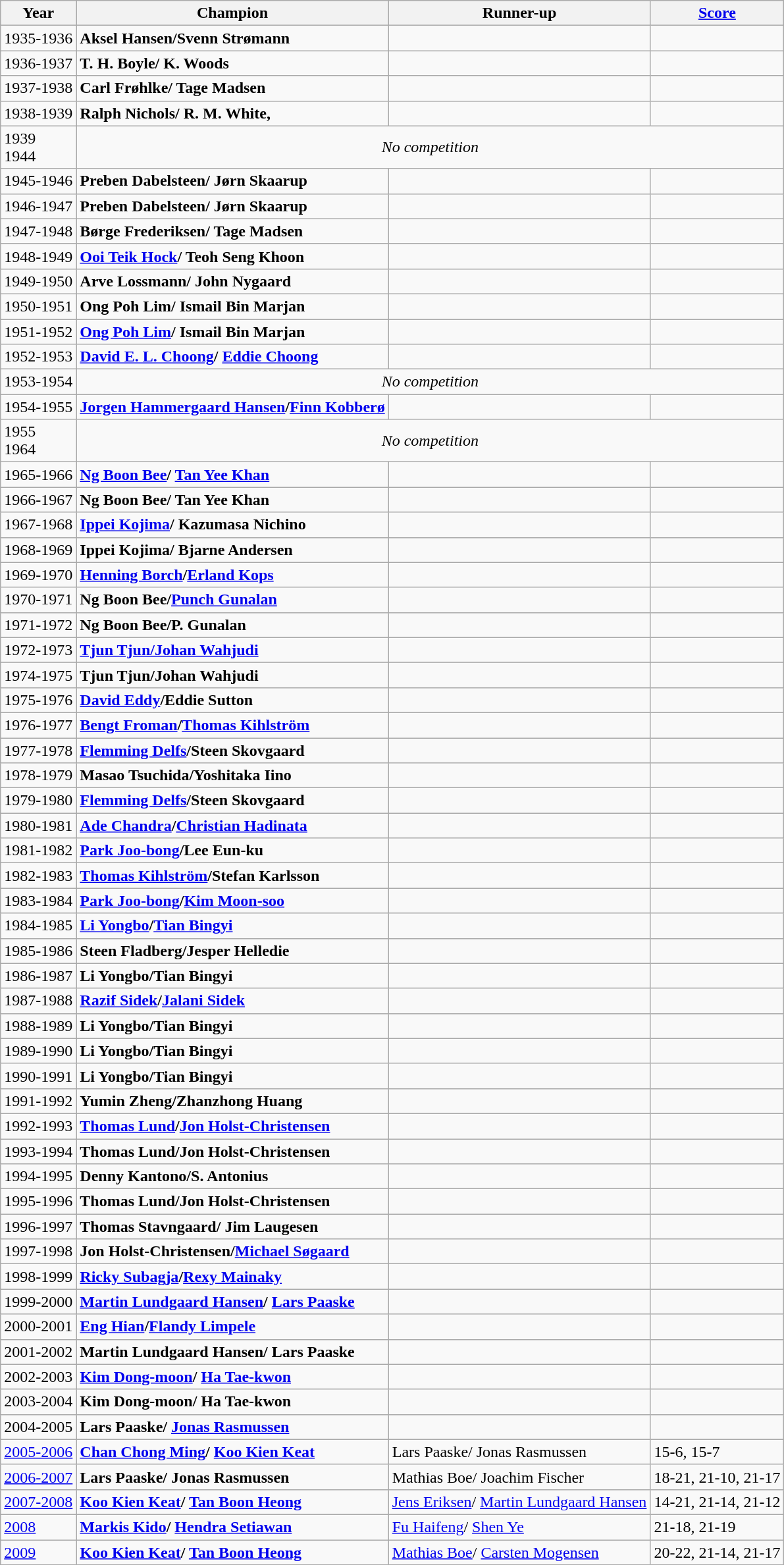<table class="wikitable">
<tr>
<th>Year</th>
<th>Champion</th>
<th>Runner-up</th>
<th><a href='#'>Score</a></th>
</tr>
<tr>
<td>1935-1936</td>
<td><strong> Aksel Hansen/Svenn Strømann</strong></td>
<td></td>
<td></td>
</tr>
<tr>
<td>1936-1937</td>
<td><strong> T. H. Boyle/ K. Woods</strong></td>
<td></td>
<td></td>
</tr>
<tr>
<td>1937-1938</td>
<td><strong> Carl Frøhlke/ Tage Madsen</strong></td>
<td></td>
<td></td>
</tr>
<tr>
<td>1938-1939</td>
<td><strong> Ralph Nichols/ R. M. White,</strong></td>
<td></td>
<td></td>
</tr>
<tr>
<td>1939 <br> 1944</td>
<td colspan=3 align=center><em>No competition</em></td>
</tr>
<tr>
<td>1945-1946</td>
<td><strong> Preben Dabelsteen/ Jørn Skaarup</strong></td>
<td></td>
<td></td>
</tr>
<tr>
<td>1946-1947</td>
<td><strong> Preben Dabelsteen/ Jørn Skaarup</strong></td>
<td></td>
<td></td>
</tr>
<tr>
<td>1947-1948</td>
<td><strong> Børge Frederiksen/ Tage Madsen</strong></td>
<td></td>
<td></td>
</tr>
<tr>
<td>1948-1949</td>
<td><strong> <a href='#'>Ooi Teik Hock</a>/ Teoh Seng Khoon</strong></td>
<td></td>
<td></td>
</tr>
<tr>
<td>1949-1950</td>
<td><strong> Arve Lossmann/ John Nygaard</strong></td>
<td></td>
<td></td>
</tr>
<tr>
<td>1950-1951</td>
<td><strong> Ong Poh Lim/ Ismail Bin Marjan</strong></td>
<td></td>
<td></td>
</tr>
<tr>
<td>1951-1952</td>
<td><strong><a href='#'>Ong Poh Lim</a>/ Ismail Bin Marjan</strong></td>
<td></td>
<td></td>
</tr>
<tr>
<td>1952-1953</td>
<td><strong> <a href='#'>David E. L. Choong</a>/ <a href='#'>Eddie Choong</a></strong></td>
<td></td>
<td></td>
</tr>
<tr>
<td>1953-1954</td>
<td colspan=3 align=center><em>No competition</em></td>
</tr>
<tr>
<td>1954-1955</td>
<td><strong> <a href='#'>Jorgen Hammergaard Hansen</a>/<a href='#'>Finn Kobberø</a></strong></td>
<td></td>
<td></td>
</tr>
<tr>
<td>1955  <br> 1964</td>
<td colspan=3 align=center><em>No competition</em></td>
</tr>
<tr>
<td>1965-1966</td>
<td><strong> <a href='#'>Ng Boon Bee</a>/ <a href='#'>Tan Yee Khan</a></strong></td>
<td></td>
<td></td>
</tr>
<tr>
<td>1966-1967</td>
<td><strong> Ng Boon Bee/ Tan Yee Khan</strong></td>
<td></td>
<td></td>
</tr>
<tr>
<td>1967-1968</td>
<td><strong> <a href='#'>Ippei Kojima</a>/ Kazumasa Nichino</strong></td>
<td></td>
<td></td>
</tr>
<tr>
<td>1968-1969</td>
<td><strong> Ippei Kojima/ Bjarne Andersen</strong></td>
<td></td>
<td></td>
</tr>
<tr>
<td>1969-1970</td>
<td><strong> <a href='#'>Henning Borch</a>/<a href='#'>Erland Kops</a></strong></td>
<td></td>
<td></td>
</tr>
<tr>
<td>1970-1971</td>
<td><strong> Ng Boon Bee/<a href='#'>Punch Gunalan</a></strong></td>
<td></td>
<td></td>
</tr>
<tr>
<td>1971-1972</td>
<td><strong> Ng Boon Bee/P. Gunalan</strong></td>
<td></td>
<td></td>
</tr>
<tr>
<td>1972-1973</td>
<td><strong> <a href='#'>Tjun Tjun/Johan Wahjudi</a></strong></td>
<td></td>
<td></td>
</tr>
<tr>
</tr>
<tr 1973-1974 || >
</tr>
<tr>
<td>1974-1975</td>
<td><strong> Tjun Tjun/Johan Wahjudi</strong></td>
<td></td>
<td></td>
</tr>
<tr>
<td>1975-1976</td>
<td><strong> <a href='#'>David Eddy</a>/Eddie Sutton</strong></td>
<td></td>
<td></td>
</tr>
<tr>
<td>1976-1977</td>
<td><strong> <a href='#'>Bengt Froman</a>/<a href='#'>Thomas Kihlström</a></strong></td>
<td></td>
<td></td>
</tr>
<tr>
<td>1977-1978</td>
<td><strong> <a href='#'>Flemming Delfs</a>/Steen Skovgaard</strong></td>
<td></td>
<td></td>
</tr>
<tr>
<td>1978-1979</td>
<td><strong> Masao Tsuchida/Yoshitaka Iino</strong></td>
<td></td>
<td></td>
</tr>
<tr>
<td>1979-1980</td>
<td><strong> <a href='#'>Flemming Delfs</a>/Steen Skovgaard</strong></td>
<td></td>
<td></td>
</tr>
<tr>
<td>1980-1981</td>
<td><strong> <a href='#'>Ade Chandra</a>/<a href='#'>Christian Hadinata</a></strong></td>
<td></td>
<td></td>
</tr>
<tr>
<td>1981-1982</td>
<td><strong> <a href='#'>Park Joo-bong</a>/Lee Eun-ku</strong></td>
<td></td>
<td></td>
</tr>
<tr>
<td>1982-1983</td>
<td><strong> <a href='#'>Thomas Kihlström</a>/Stefan Karlsson</strong></td>
<td></td>
<td></td>
</tr>
<tr>
<td>1983-1984</td>
<td><strong> <a href='#'>Park Joo-bong</a>/<a href='#'>Kim Moon-soo</a></strong></td>
<td></td>
<td></td>
</tr>
<tr>
<td>1984-1985</td>
<td><strong> <a href='#'>Li Yongbo</a>/<a href='#'>Tian Bingyi</a></strong></td>
<td></td>
<td></td>
</tr>
<tr>
<td>1985-1986</td>
<td><strong> Steen Fladberg/Jesper Helledie</strong></td>
<td></td>
<td></td>
</tr>
<tr>
<td>1986-1987</td>
<td><strong> Li Yongbo/Tian Bingyi</strong></td>
<td></td>
<td></td>
</tr>
<tr>
<td>1987-1988</td>
<td><strong> <a href='#'>Razif Sidek</a>/<a href='#'>Jalani Sidek</a></strong></td>
<td></td>
<td></td>
</tr>
<tr>
<td>1988-1989</td>
<td><strong> Li Yongbo/Tian Bingyi</strong></td>
<td></td>
<td></td>
</tr>
<tr>
<td>1989-1990</td>
<td><strong> Li Yongbo/Tian Bingyi</strong></td>
<td></td>
<td></td>
</tr>
<tr>
<td>1990-1991</td>
<td><strong> Li Yongbo/Tian Bingyi</strong></td>
<td></td>
<td></td>
</tr>
<tr>
<td>1991-1992</td>
<td><strong> Yumin Zheng/Zhanzhong Huang</strong></td>
<td></td>
<td></td>
</tr>
<tr>
<td>1992-1993</td>
<td><strong> <a href='#'>Thomas Lund</a>/<a href='#'>Jon Holst-Christensen</a></strong></td>
<td></td>
<td></td>
</tr>
<tr>
<td>1993-1994</td>
<td><strong> Thomas Lund/Jon Holst-Christensen</strong></td>
<td></td>
<td></td>
</tr>
<tr>
<td>1994-1995</td>
<td><strong> Denny Kantono/S. Antonius</strong></td>
<td></td>
<td></td>
</tr>
<tr>
<td>1995-1996</td>
<td><strong> Thomas Lund/Jon Holst-Christensen</strong></td>
<td></td>
<td></td>
</tr>
<tr>
<td>1996-1997</td>
<td><strong> Thomas Stavngaard/ Jim Laugesen</strong></td>
<td></td>
<td></td>
</tr>
<tr>
<td>1997-1998</td>
<td><strong> Jon Holst-Christensen/<a href='#'>Michael Søgaard</a></strong></td>
<td></td>
<td></td>
</tr>
<tr>
<td>1998-1999</td>
<td><strong> <a href='#'>Ricky Subagja</a>/<a href='#'>Rexy Mainaky</a></strong></td>
<td></td>
<td></td>
</tr>
<tr>
<td>1999-2000</td>
<td><strong> <a href='#'>Martin Lundgaard Hansen</a>/ <a href='#'>Lars Paaske</a></strong></td>
<td></td>
<td></td>
</tr>
<tr>
<td>2000-2001</td>
<td><strong> <a href='#'>Eng Hian</a>/<a href='#'>Flandy Limpele</a></strong></td>
<td></td>
<td></td>
</tr>
<tr>
<td>2001-2002</td>
<td><strong> Martin Lundgaard Hansen/ Lars Paaske</strong></td>
<td></td>
<td></td>
</tr>
<tr>
<td>2002-2003</td>
<td><strong> <a href='#'>Kim Dong-moon</a>/ <a href='#'>Ha Tae-kwon</a></strong></td>
<td></td>
<td></td>
</tr>
<tr>
<td>2003-2004</td>
<td><strong> Kim Dong-moon/ Ha Tae-kwon</strong></td>
<td></td>
<td></td>
</tr>
<tr>
<td>2004-2005</td>
<td><strong> Lars Paaske/ <a href='#'>Jonas Rasmussen</a></strong></td>
<td></td>
<td></td>
</tr>
<tr>
<td><a href='#'>2005-2006</a></td>
<td><strong> <a href='#'>Chan Chong Ming</a>/ <a href='#'>Koo Kien Keat</a></strong></td>
<td> Lars Paaske/ Jonas Rasmussen</td>
<td>15-6, 15-7</td>
</tr>
<tr>
<td><a href='#'>2006-2007</a></td>
<td><strong> Lars Paaske/ Jonas Rasmussen</strong></td>
<td> Mathias Boe/ Joachim Fischer</td>
<td>18-21, 21-10, 21-17</td>
</tr>
<tr>
<td><a href='#'>2007-2008</a></td>
<td><strong> <a href='#'>Koo Kien Keat</a>/ <a href='#'>Tan Boon Heong</a></strong></td>
<td> <a href='#'>Jens Eriksen</a>/ <a href='#'>Martin Lundgaard Hansen</a></td>
<td>14-21, 21-14, 21-12</td>
</tr>
<tr>
<td><a href='#'>2008</a></td>
<td><strong> <a href='#'>Markis Kido</a>/ <a href='#'>Hendra Setiawan</a></strong></td>
<td> <a href='#'>Fu Haifeng</a>/ <a href='#'>Shen Ye</a></td>
<td>21-18, 21-19</td>
</tr>
<tr>
<td><a href='#'>2009</a></td>
<td><strong> <a href='#'>Koo Kien Keat</a>/ <a href='#'>Tan Boon Heong</a></strong></td>
<td> <a href='#'>Mathias Boe</a>/ <a href='#'>Carsten Mogensen</a></td>
<td>20-22, 21-14, 21-17</td>
</tr>
</table>
